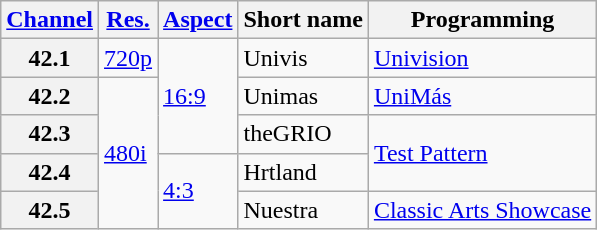<table class="wikitable">
<tr>
<th><a href='#'>Channel</a></th>
<th><a href='#'>Res.</a></th>
<th><a href='#'>Aspect</a></th>
<th>Short name</th>
<th>Programming</th>
</tr>
<tr>
<th scope = "row">42.1</th>
<td><a href='#'>720p</a></td>
<td rowspan=3><a href='#'>16:9</a></td>
<td>Univis</td>
<td><a href='#'>Univision</a></td>
</tr>
<tr>
<th scope = "row">42.2</th>
<td rowspan=4><a href='#'>480i</a></td>
<td>Unimas</td>
<td><a href='#'>UniMás</a></td>
</tr>
<tr>
<th scope = "row">42.3</th>
<td>theGRIO</td>
<td rowspan=2><a href='#'>Test Pattern</a></td>
</tr>
<tr>
<th scope = "row">42.4</th>
<td rowspan=2><a href='#'>4:3</a></td>
<td>Hrtland</td>
</tr>
<tr>
<th scope = "row">42.5</th>
<td>Nuestra</td>
<td><a href='#'>Classic Arts Showcase</a></td>
</tr>
</table>
